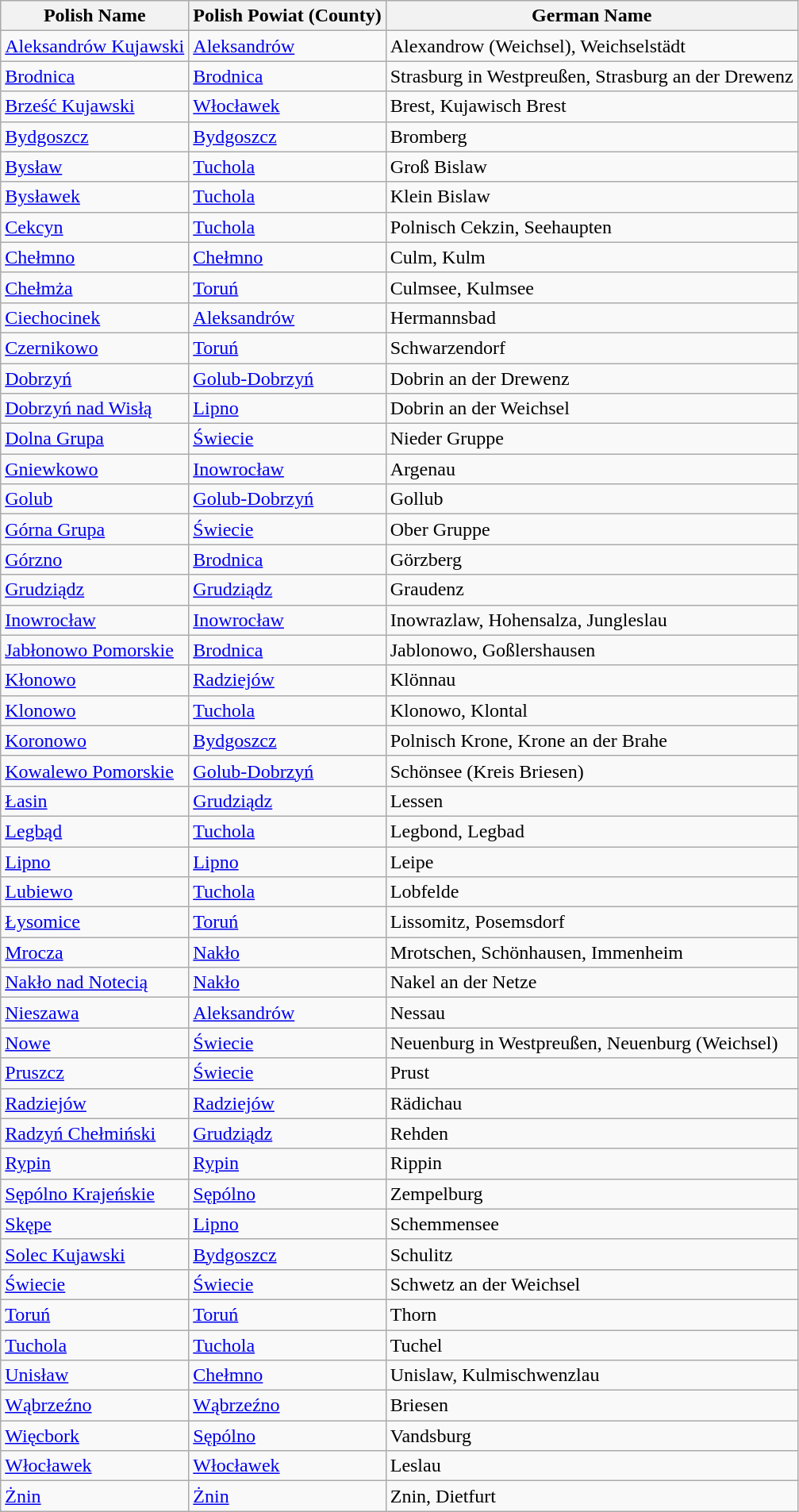<table class="wikitable sortable">
<tr>
<th>Polish Name</th>
<th>Polish Powiat (County)</th>
<th>German Name</th>
</tr>
<tr>
<td><a href='#'>Aleksandrów Kujawski</a></td>
<td><a href='#'>Aleksandrów</a></td>
<td>Alexandrow (Weichsel), Weichselstädt</td>
</tr>
<tr>
<td><a href='#'>Brodnica</a></td>
<td><a href='#'>Brodnica</a></td>
<td>Strasburg in Westpreußen, Strasburg an der Drewenz</td>
</tr>
<tr>
<td><a href='#'>Brześć Kujawski</a></td>
<td><a href='#'>Włocławek</a></td>
<td>Brest, Kujawisch Brest</td>
</tr>
<tr>
<td><a href='#'>Bydgoszcz</a></td>
<td><a href='#'>Bydgoszcz</a></td>
<td>Bromberg</td>
</tr>
<tr>
<td><a href='#'>Bysław</a></td>
<td><a href='#'>Tuchola</a></td>
<td>Groß Bislaw</td>
</tr>
<tr>
<td><a href='#'>Bysławek</a></td>
<td><a href='#'>Tuchola</a></td>
<td>Klein Bislaw</td>
</tr>
<tr>
<td><a href='#'>Cekcyn</a></td>
<td><a href='#'>Tuchola</a></td>
<td>Polnisch Cekzin, Seehaupten</td>
</tr>
<tr>
<td><a href='#'>Chełmno</a></td>
<td><a href='#'>Chełmno</a></td>
<td>Culm, Kulm</td>
</tr>
<tr>
<td><a href='#'>Chełmża</a></td>
<td><a href='#'>Toruń</a></td>
<td>Culmsee, Kulmsee</td>
</tr>
<tr>
<td><a href='#'>Ciechocinek</a></td>
<td><a href='#'>Aleksandrów</a></td>
<td>Hermannsbad</td>
</tr>
<tr>
<td><a href='#'>Czernikowo</a></td>
<td><a href='#'>Toruń</a></td>
<td>Schwarzendorf</td>
</tr>
<tr>
<td><a href='#'>Dobrzyń</a></td>
<td><a href='#'>Golub-Dobrzyń</a></td>
<td>Dobrin an der Drewenz</td>
</tr>
<tr>
<td><a href='#'>Dobrzyń nad Wisłą</a></td>
<td><a href='#'>Lipno</a></td>
<td>Dobrin an der Weichsel</td>
</tr>
<tr>
<td><a href='#'>Dolna Grupa</a></td>
<td><a href='#'>Świecie</a></td>
<td>Nieder Gruppe</td>
</tr>
<tr>
<td><a href='#'>Gniewkowo</a></td>
<td><a href='#'>Inowrocław</a></td>
<td>Argenau</td>
</tr>
<tr>
<td><a href='#'>Golub</a></td>
<td><a href='#'>Golub-Dobrzyń</a></td>
<td>Gollub</td>
</tr>
<tr>
<td><a href='#'>Górna Grupa</a></td>
<td><a href='#'>Świecie</a></td>
<td>Ober Gruppe</td>
</tr>
<tr>
<td><a href='#'>Górzno</a></td>
<td><a href='#'>Brodnica</a></td>
<td>Görzberg</td>
</tr>
<tr>
<td><a href='#'>Grudziądz</a></td>
<td><a href='#'>Grudziądz</a></td>
<td>Graudenz</td>
</tr>
<tr>
<td><a href='#'>Inowrocław</a></td>
<td><a href='#'>Inowrocław</a></td>
<td>Inowrazlaw, Hohensalza, Jungleslau</td>
</tr>
<tr>
<td><a href='#'>Jabłonowo Pomorskie</a></td>
<td><a href='#'>Brodnica</a></td>
<td>Jablonowo, Goßlershausen</td>
</tr>
<tr>
<td><a href='#'>Kłonowo</a></td>
<td><a href='#'>Radziejów</a></td>
<td>Klönnau</td>
</tr>
<tr>
<td><a href='#'>Klonowo</a></td>
<td><a href='#'>Tuchola</a></td>
<td>Klonowo, Klontal</td>
</tr>
<tr>
<td><a href='#'>Koronowo</a></td>
<td><a href='#'>Bydgoszcz</a></td>
<td>Polnisch Krone, Krone an der Brahe</td>
</tr>
<tr>
<td><a href='#'>Kowalewo Pomorskie</a></td>
<td><a href='#'>Golub-Dobrzyń</a></td>
<td>Schönsee (Kreis Briesen)</td>
</tr>
<tr>
<td><a href='#'>Łasin</a></td>
<td><a href='#'>Grudziądz</a></td>
<td>Lessen</td>
</tr>
<tr>
<td><a href='#'>Legbąd</a></td>
<td><a href='#'>Tuchola</a></td>
<td>Legbond, Legbad</td>
</tr>
<tr>
<td><a href='#'>Lipno</a></td>
<td><a href='#'>Lipno</a></td>
<td>Leipe</td>
</tr>
<tr>
<td><a href='#'>Lubiewo</a></td>
<td><a href='#'>Tuchola</a></td>
<td>Lobfelde</td>
</tr>
<tr>
<td><a href='#'>Łysomice</a></td>
<td><a href='#'>Toruń</a></td>
<td>Lissomitz, Posemsdorf</td>
</tr>
<tr>
<td><a href='#'>Mrocza</a></td>
<td><a href='#'>Nakło</a></td>
<td>Mrotschen, Schönhausen, Immenheim</td>
</tr>
<tr>
<td><a href='#'>Nakło nad Notecią</a></td>
<td><a href='#'>Nakło</a></td>
<td>Nakel an der Netze</td>
</tr>
<tr>
<td><a href='#'>Nieszawa</a></td>
<td><a href='#'>Aleksandrów</a></td>
<td>Nessau</td>
</tr>
<tr>
<td><a href='#'>Nowe</a></td>
<td><a href='#'>Świecie</a></td>
<td>Neuenburg in Westpreußen, Neuenburg (Weichsel)</td>
</tr>
<tr>
<td><a href='#'>Pruszcz</a></td>
<td><a href='#'>Świecie</a></td>
<td>Prust</td>
</tr>
<tr>
<td><a href='#'>Radziejów</a></td>
<td><a href='#'>Radziejów</a></td>
<td>Rädichau</td>
</tr>
<tr>
<td><a href='#'>Radzyń Chełmiński</a></td>
<td><a href='#'>Grudziądz</a></td>
<td>Rehden</td>
</tr>
<tr>
<td><a href='#'>Rypin</a></td>
<td><a href='#'>Rypin</a></td>
<td>Rippin</td>
</tr>
<tr>
<td><a href='#'>Sępólno Krajeńskie</a></td>
<td><a href='#'>Sępólno</a></td>
<td>Zempelburg</td>
</tr>
<tr>
<td><a href='#'>Skępe</a></td>
<td><a href='#'>Lipno</a></td>
<td>Schemmensee</td>
</tr>
<tr>
<td><a href='#'>Solec Kujawski</a></td>
<td><a href='#'>Bydgoszcz</a></td>
<td>Schulitz</td>
</tr>
<tr>
<td><a href='#'>Świecie</a></td>
<td><a href='#'>Świecie</a></td>
<td>Schwetz an der Weichsel</td>
</tr>
<tr>
<td><a href='#'>Toruń</a></td>
<td><a href='#'>Toruń</a></td>
<td>Thorn</td>
</tr>
<tr>
<td><a href='#'>Tuchola</a></td>
<td><a href='#'>Tuchola</a></td>
<td>Tuchel</td>
</tr>
<tr>
<td><a href='#'>Unisław</a></td>
<td><a href='#'>Chełmno</a></td>
<td>Unislaw, Kulmischwenzlau</td>
</tr>
<tr>
<td><a href='#'>Wąbrzeźno</a></td>
<td><a href='#'>Wąbrzeźno</a></td>
<td>Briesen</td>
</tr>
<tr>
<td><a href='#'>Więcbork</a></td>
<td><a href='#'>Sępólno</a></td>
<td>Vandsburg</td>
</tr>
<tr>
<td><a href='#'>Włocławek</a></td>
<td><a href='#'>Włocławek</a></td>
<td>Leslau</td>
</tr>
<tr>
<td><a href='#'>Żnin</a></td>
<td><a href='#'>Żnin</a></td>
<td>Znin, Dietfurt</td>
</tr>
</table>
